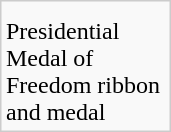<table style="border:1px solid #ccc; background:#f9f9f9;">
<tr>
<td style="width:106px;"></td>
</tr>
<tr>
<td></td>
</tr>
<tr>
<td>Presidential Medal of Freedom ribbon and medal</td>
</tr>
</table>
